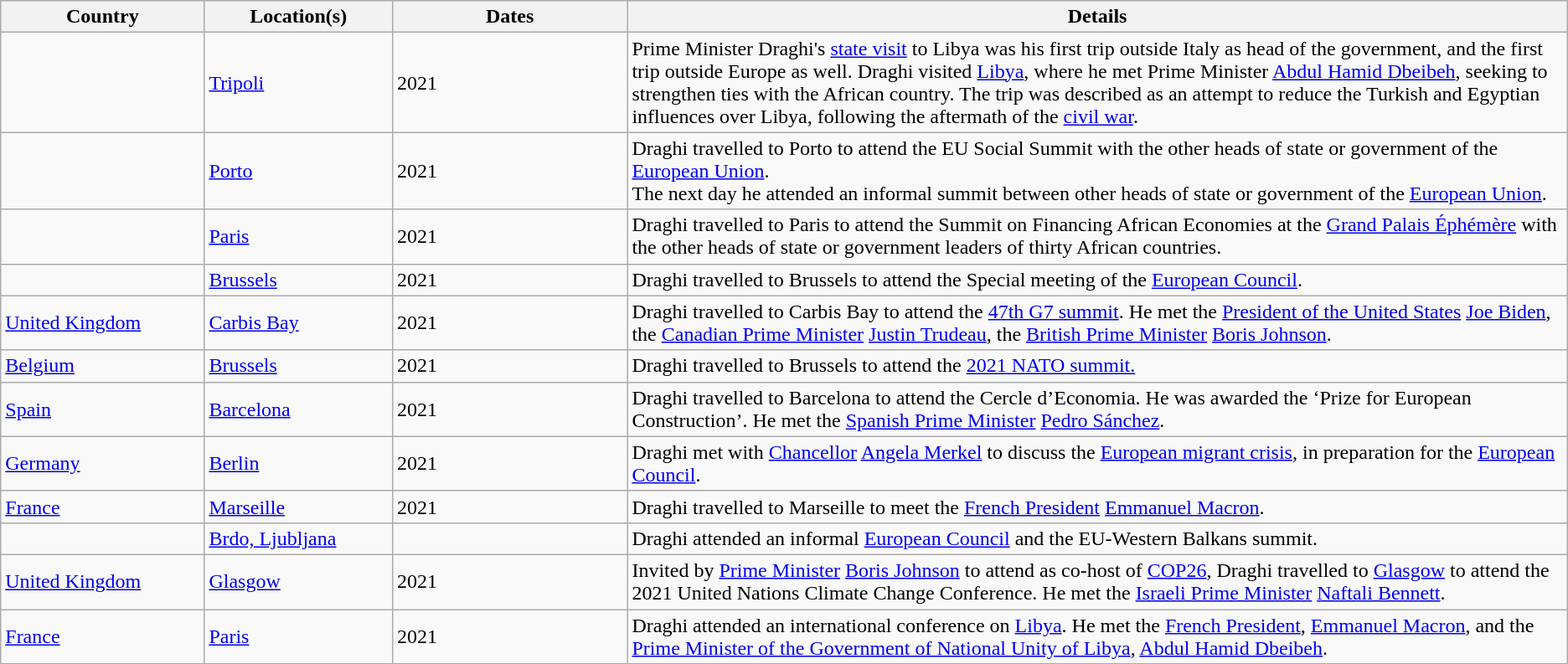<table class="wikitable sortable" border="1">
<tr>
<th style="width: 13%;">Country</th>
<th style="width: 12%;">Location(s)</th>
<th style="width: 15%;">Dates</th>
<th style="width: 60%;" class="unsortable">Details</th>
</tr>
<tr>
<td></td>
<td><a href='#'>Tripoli</a></td>
<td> 2021</td>
<td>Prime Minister Draghi's <a href='#'>state visit</a> to Libya was his first trip outside Italy as head of the government, and the first trip outside Europe as well. Draghi visited <a href='#'>Libya</a>, where he met Prime Minister <a href='#'>Abdul Hamid Dbeibeh</a>, seeking to strengthen ties with the African country. The trip was described as an attempt to reduce the Turkish and Egyptian influences over Libya, following the aftermath of the <a href='#'>civil war</a>.</td>
</tr>
<tr>
<td></td>
<td><a href='#'>Porto</a></td>
<td> 2021</td>
<td>Draghi travelled to Porto to attend the EU Social Summit with the other heads of state or government of the <a href='#'>European Union</a>.<br>The next day he attended an informal summit between other heads of state or government of the <a href='#'>European Union</a>.</td>
</tr>
<tr>
<td></td>
<td><a href='#'>Paris</a></td>
<td> 2021</td>
<td>Draghi travelled to Paris to attend the Summit on Financing African Economies at the <a href='#'>Grand Palais Éphémère</a> with the other heads of state or government leaders of thirty African countries.</td>
</tr>
<tr>
<td></td>
<td><a href='#'>Brussels</a></td>
<td> 2021</td>
<td>Draghi travelled to Brussels to attend the Special meeting of the <a href='#'>European Council</a>.</td>
</tr>
<tr>
<td> <a href='#'>United Kingdom</a></td>
<td><a href='#'>Carbis Bay</a></td>
<td> 2021</td>
<td>Draghi travelled to Carbis Bay to attend the <a href='#'>47th G7 summit</a>. He met the <a href='#'>President of the United States</a> <a href='#'>Joe Biden</a>, the <a href='#'>Canadian Prime Minister</a> <a href='#'>Justin Trudeau</a>, the <a href='#'>British Prime Minister</a> <a href='#'>Boris Johnson</a>.</td>
</tr>
<tr>
<td> <a href='#'>Belgium</a></td>
<td><a href='#'>Brussels</a></td>
<td>  2021</td>
<td>Draghi travelled to Brussels to attend the <a href='#'>2021 NATO summit.</a></td>
</tr>
<tr>
<td> <a href='#'>Spain</a></td>
<td><a href='#'>Barcelona</a></td>
<td>  2021</td>
<td>Draghi travelled to Barcelona to attend the Cercle d’Economia. He was awarded the ‘Prize for European Construction’. He met the <a href='#'>Spanish Prime Minister</a> <a href='#'>Pedro Sánchez</a>.</td>
</tr>
<tr>
<td> <a href='#'>Germany</a></td>
<td><a href='#'>Berlin</a></td>
<td>  2021</td>
<td>Draghi met with <a href='#'>Chancellor</a> <a href='#'>Angela Merkel</a> to discuss the <a href='#'>European migrant crisis</a>, in preparation for the <a href='#'>European Council</a>.</td>
</tr>
<tr>
<td> <a href='#'>France</a></td>
<td><a href='#'>Marseille</a></td>
<td>  2021</td>
<td>Draghi travelled to Marseille to meet the <a href='#'>French President</a> <a href='#'>Emmanuel Macron</a>.</td>
</tr>
<tr>
<td></td>
<td><a href='#'>Brdo, Ljubljana</a></td>
<td></td>
<td>Draghi attended an informal <a href='#'>European Council</a> and the EU-Western Balkans summit.</td>
</tr>
<tr>
<td> <a href='#'>United Kingdom</a></td>
<td><a href='#'>Glasgow</a></td>
<td> 2021</td>
<td>Invited by <a href='#'>Prime Minister</a> <a href='#'>Boris Johnson</a> to attend as co-host of <a href='#'>COP26</a>, Draghi travelled to <a href='#'>Glasgow</a> to attend the 2021 United Nations Climate Change Conference. He met the <a href='#'>Israeli Prime Minister</a> <a href='#'>Naftali Bennett</a>.</td>
</tr>
<tr>
<td> <a href='#'>France</a></td>
<td><a href='#'>Paris</a></td>
<td>  2021</td>
<td>Draghi attended an international conference on <a href='#'>Libya</a>. He met the <a href='#'>French President</a>, <a href='#'>Emmanuel Macron</a>, and the <a href='#'>Prime Minister of the Government of National Unity of Libya</a>, <a href='#'>Abdul Hamid Dbeibeh</a>.</td>
</tr>
<tr>
</tr>
</table>
